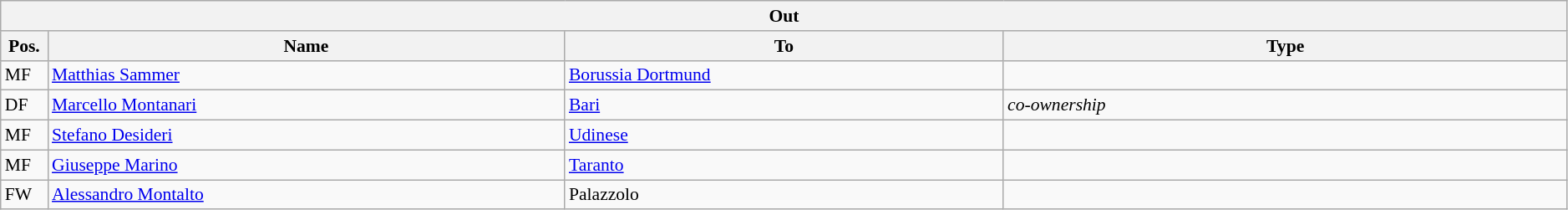<table class="wikitable" style="font-size:90%;width:99%;">
<tr>
<th colspan="4">Out</th>
</tr>
<tr>
<th width=3%>Pos.</th>
<th width=33%>Name</th>
<th width=28%>To</th>
<th width=36%>Type</th>
</tr>
<tr>
<td>MF</td>
<td><a href='#'>Matthias Sammer</a></td>
<td><a href='#'>Borussia Dortmund</a></td>
<td></td>
</tr>
<tr>
<td>DF</td>
<td><a href='#'>Marcello Montanari</a></td>
<td><a href='#'>Bari</a></td>
<td><em>co-ownership</em></td>
</tr>
<tr>
<td>MF</td>
<td><a href='#'>Stefano Desideri</a></td>
<td><a href='#'>Udinese</a></td>
<td></td>
</tr>
<tr>
<td>MF</td>
<td><a href='#'>Giuseppe Marino</a></td>
<td><a href='#'>Taranto</a></td>
<td></td>
</tr>
<tr>
<td>FW</td>
<td><a href='#'>Alessandro Montalto</a></td>
<td>Palazzolo</td>
<td></td>
</tr>
</table>
